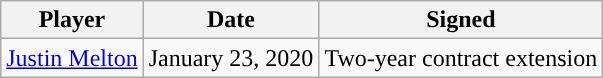<table class="wikitable sortable sortable">
<tr>
<th>Player</th>
<th>Date</th>
<th>Signed</th>
</tr>
<tr style="text-align: center">
<td><a href='#'>Justin Melton</a></td>
<td>January 23, 2020</td>
<td>Two-year contract extension</td>
</tr>
</table>
